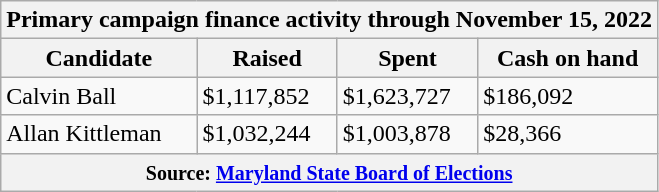<table class="wikitable sortable">
<tr>
<th colspan="4">Primary campaign finance activity through November 15, 2022</th>
</tr>
<tr>
<th>Candidate</th>
<th>Raised</th>
<th>Spent</th>
<th>Cash on hand</th>
</tr>
<tr>
<td>Calvin Ball</td>
<td>$1,117,852</td>
<td>$1,623,727</td>
<td>$186,092</td>
</tr>
<tr>
<td>Allan Kittleman</td>
<td>$1,032,244</td>
<td>$1,003,878</td>
<td>$28,366</td>
</tr>
<tr>
<th colspan="4"><small>Source: <a href='#'>Maryland State Board of Elections</a></small></th>
</tr>
</table>
